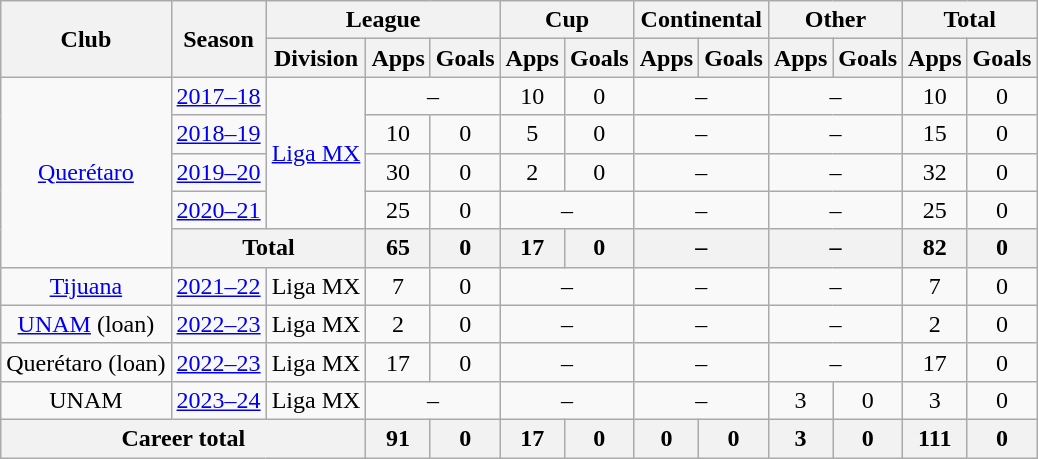<table class="wikitable" style="text-align:center">
<tr>
<th rowspan="2">Club</th>
<th rowspan="2">Season</th>
<th colspan="3">League</th>
<th colspan="2">Cup</th>
<th colspan="2">Continental</th>
<th colspan="2">Other</th>
<th colspan="2">Total</th>
</tr>
<tr>
<th>Division</th>
<th>Apps</th>
<th>Goals</th>
<th>Apps</th>
<th>Goals</th>
<th>Apps</th>
<th>Goals</th>
<th>Apps</th>
<th>Goals</th>
<th>Apps</th>
<th>Goals</th>
</tr>
<tr>
<td rowspan="5"><a href='#'>Querétaro</a></td>
<td><a href='#'>2017–18</a></td>
<td rowspan="4"><a href='#'>Liga MX</a></td>
<td colspan="2">–</td>
<td>10</td>
<td>0</td>
<td colspan="2">–</td>
<td colspan="2">–</td>
<td>10</td>
<td>0</td>
</tr>
<tr>
<td><a href='#'>2018–19</a></td>
<td>10</td>
<td>0</td>
<td>5</td>
<td>0</td>
<td colspan="2">–</td>
<td colspan="2">–</td>
<td>15</td>
<td>0</td>
</tr>
<tr>
<td><a href='#'>2019–20</a></td>
<td>30</td>
<td>0</td>
<td>2</td>
<td>0</td>
<td colspan="2">–</td>
<td colspan="2">–</td>
<td>32</td>
<td>0</td>
</tr>
<tr>
<td><a href='#'>2020–21</a></td>
<td>25</td>
<td>0</td>
<td colspan="2">–</td>
<td colspan="2">–</td>
<td colspan="2">–</td>
<td>25</td>
<td>0</td>
</tr>
<tr>
<th colspan="2">Total</th>
<th>65</th>
<th>0</th>
<th>17</th>
<th>0</th>
<th colspan="2">–</th>
<th colspan="2">–</th>
<th>82</th>
<th>0</th>
</tr>
<tr>
<td><a href='#'>Tijuana</a></td>
<td><a href='#'>2021–22</a></td>
<td>Liga MX</td>
<td>7</td>
<td>0</td>
<td colspan="2">–</td>
<td colspan="2">–</td>
<td colspan="2">–</td>
<td>7</td>
<td>0</td>
</tr>
<tr>
<td><a href='#'>UNAM</a> (loan)</td>
<td><a href='#'>2022–23</a></td>
<td>Liga MX</td>
<td>2</td>
<td>0</td>
<td colspan="2">–</td>
<td colspan="2">–</td>
<td colspan="2">–</td>
<td>2</td>
<td>0</td>
</tr>
<tr>
<td>Querétaro (loan)</td>
<td><a href='#'>2022–23</a></td>
<td>Liga MX</td>
<td>17</td>
<td>0</td>
<td colspan="2">–</td>
<td colspan="2">–</td>
<td colspan="2">–</td>
<td>17</td>
<td>0</td>
</tr>
<tr>
<td>UNAM</td>
<td><a href='#'>2023–24</a></td>
<td>Liga MX</td>
<td colspan="2">–</td>
<td colspan="2">–</td>
<td colspan="2">–</td>
<td>3</td>
<td>0</td>
<td>3</td>
<td>0</td>
</tr>
<tr>
<th colspan="3">Career total</th>
<th>91</th>
<th>0</th>
<th>17</th>
<th>0</th>
<th>0</th>
<th>0</th>
<th>3</th>
<th>0</th>
<th>111</th>
<th>0</th>
</tr>
</table>
